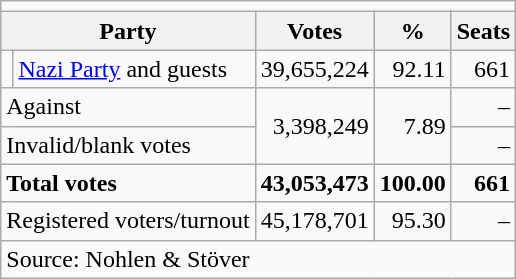<table class=wikitable style=text-align:right>
<tr>
<td colspan=5 align=center></td>
</tr>
<tr>
<th colspan=2>Party</th>
<th>Votes</th>
<th>%</th>
<th>Seats</th>
</tr>
<tr>
<td bgcolor=></td>
<td align=left><a href='#'>Nazi Party</a> and guests</td>
<td>39,655,224</td>
<td>92.11</td>
<td>661</td>
</tr>
<tr>
<td align=left colspan=2>Against</td>
<td rowspan=2>3,398,249</td>
<td rowspan=2>7.89</td>
<td>–</td>
</tr>
<tr>
<td align=left colspan=2>Invalid/blank votes</td>
<td>–</td>
</tr>
<tr>
<td align=left colspan=2><strong>Total votes</strong></td>
<td><strong>43,053,473</strong></td>
<td><strong>100.00</strong></td>
<td><strong>661</strong></td>
</tr>
<tr>
<td align=left colspan=2>Registered voters/turnout</td>
<td>45,178,701</td>
<td>95.30</td>
<td>–</td>
</tr>
<tr>
<td align=left colspan=5>Source: Nohlen & Stöver</td>
</tr>
</table>
